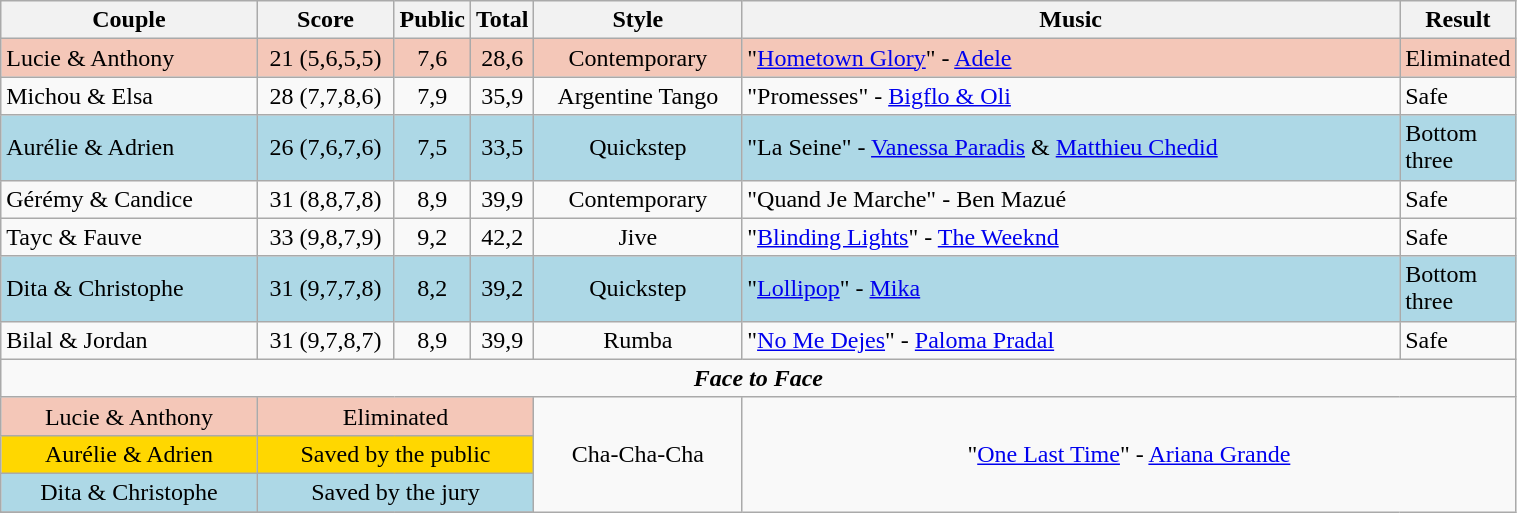<table class="wikitable" style="width:80%; text-align:center;">
<tr>
<th style="width:20%;">Couple</th>
<th style="width:10%;">Score</th>
<th>Public</th>
<th>Total</th>
<th style="width:15%;">Style</th>
<th style="width:60%;">Music</th>
<th style="width:60%;">Result</th>
</tr>
<tr style="background:#f4c7b8;">
<td style="text-align:left;">Lucie & Anthony</td>
<td>21 (5,6,5,5)</td>
<td>7,6</td>
<td>28,6</td>
<td>Contemporary</td>
<td style="text-align:left;">"<a href='#'>Hometown Glory</a>" - <a href='#'>Adele</a></td>
<td style="text-align:left;">Eliminated</td>
</tr>
<tr>
<td style="text-align:left;">Michou & Elsa</td>
<td>28 (7,7,8,6)</td>
<td>7,9</td>
<td>35,9</td>
<td>Argentine Tango</td>
<td style="text-align:left;">"Promesses" - <a href='#'>Bigflo & Oli</a></td>
<td style="text-align:left;">Safe</td>
</tr>
<tr style="background:lightblue;">
<td style="text-align:left;">Aurélie & Adrien</td>
<td>26 (7,6,7,6)</td>
<td>7,5</td>
<td>33,5</td>
<td>Quickstep</td>
<td style="text-align:left;">"La Seine" - <a href='#'>Vanessa Paradis</a> & <a href='#'>Matthieu Chedid</a></td>
<td style="text-align:left;">Bottom three</td>
</tr>
<tr>
<td style="text-align:left;">Gérémy & Candice</td>
<td>31 (8,8,7,8)</td>
<td>8,9</td>
<td>39,9</td>
<td>Contemporary</td>
<td style="text-align:left;">"Quand Je Marche" - Ben Mazué</td>
<td style="text-align:left;">Safe</td>
</tr>
<tr>
<td style="text-align:left;">Tayc & Fauve</td>
<td>33 (9,8,7,9)</td>
<td>9,2</td>
<td>42,2</td>
<td>Jive</td>
<td style="text-align:left;">"<a href='#'>Blinding Lights</a>" - <a href='#'>The Weeknd</a></td>
<td style="text-align:left;">Safe</td>
</tr>
<tr style="background:lightblue;">
<td style="text-align:left;">Dita & Christophe</td>
<td>31 (9,7,7,8)</td>
<td>8,2</td>
<td>39,2</td>
<td>Quickstep</td>
<td style="text-align:left;">"<a href='#'>Lollipop</a>" - <a href='#'>Mika</a></td>
<td style="text-align:left;">Bottom three</td>
</tr>
<tr>
<td style="text-align:left;">Bilal & Jordan</td>
<td>31 (9,7,8,7)</td>
<td>8,9</td>
<td>39,9</td>
<td>Rumba</td>
<td style="text-align:left;">"<a href='#'>No Me Dejes</a>" - <a href='#'>Paloma Pradal</a></td>
<td style="text-align:left;">Safe</td>
</tr>
<tr>
<td colspan="7" style="text-align:center;"><strong><em>Face to Face</em></strong></td>
</tr>
<tr>
<td bgcolor="#f4c7b8">Lucie & Anthony</td>
<td colspan="3" bgcolor="#f4c7b8">Eliminated</td>
<td rowspan=5>Cha-Cha-Cha</td>
<td rowspan=5 colspan=2>"<a href='#'>One Last Time</a>" - <a href='#'>Ariana Grande</a></td>
</tr>
<tr>
<td bgcolor="gold">Aurélie & Adrien</td>
<td colspan="3" bgcolor="gold">Saved by the public</td>
</tr>
<tr style="background:lightblue;">
<td>Dita & Christophe</td>
<td colspan="3">Saved by the jury</td>
</tr>
<tr>
</tr>
</table>
